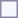<table style="border:1px solid #8888aa; background-color:#f7f8ff; padding:5px; font-size:95%; margin: 0px 12px 12px 0px;">
</table>
